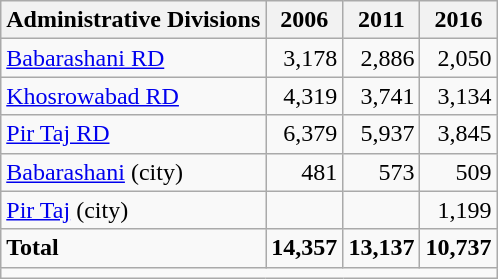<table class="wikitable">
<tr>
<th>Administrative Divisions</th>
<th>2006</th>
<th>2011</th>
<th>2016</th>
</tr>
<tr>
<td><a href='#'>Babarashani RD</a></td>
<td style="text-align: right;">3,178</td>
<td style="text-align: right;">2,886</td>
<td style="text-align: right;">2,050</td>
</tr>
<tr>
<td><a href='#'>Khosrowabad RD</a></td>
<td style="text-align: right;">4,319</td>
<td style="text-align: right;">3,741</td>
<td style="text-align: right;">3,134</td>
</tr>
<tr>
<td><a href='#'>Pir Taj RD</a></td>
<td style="text-align: right;">6,379</td>
<td style="text-align: right;">5,937</td>
<td style="text-align: right;">3,845</td>
</tr>
<tr>
<td><a href='#'>Babarashani</a> (city)</td>
<td style="text-align: right;">481</td>
<td style="text-align: right;">573</td>
<td style="text-align: right;">509</td>
</tr>
<tr>
<td><a href='#'>Pir Taj</a> (city)</td>
<td style="text-align: right;"></td>
<td style="text-align: right;"></td>
<td style="text-align: right;">1,199</td>
</tr>
<tr>
<td><strong>Total</strong></td>
<td style="text-align: right;"><strong>14,357</strong></td>
<td style="text-align: right;"><strong>13,137</strong></td>
<td style="text-align: right;"><strong>10,737</strong></td>
</tr>
<tr>
<td colspan=4></td>
</tr>
</table>
